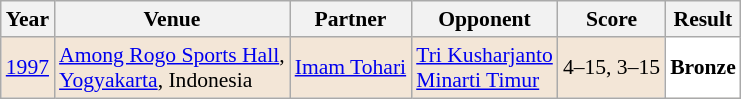<table class="sortable wikitable" style="font-size: 90%;">
<tr>
<th>Year</th>
<th>Venue</th>
<th>Partner</th>
<th>Opponent</th>
<th>Score</th>
<th>Result</th>
</tr>
<tr style="background:#F3E6D7">
<td align="center"><a href='#'>1997</a></td>
<td align="left"><a href='#'>Among Rogo Sports Hall</a>,<br><a href='#'>Yogyakarta</a>, Indonesia</td>
<td align="left"> <a href='#'>Imam Tohari</a></td>
<td align="left"> <a href='#'>Tri Kusharjanto</a> <br>  <a href='#'>Minarti Timur</a></td>
<td align="left">4–15, 3–15</td>
<td style="text-align:left; background:white"> <strong>Bronze</strong></td>
</tr>
</table>
